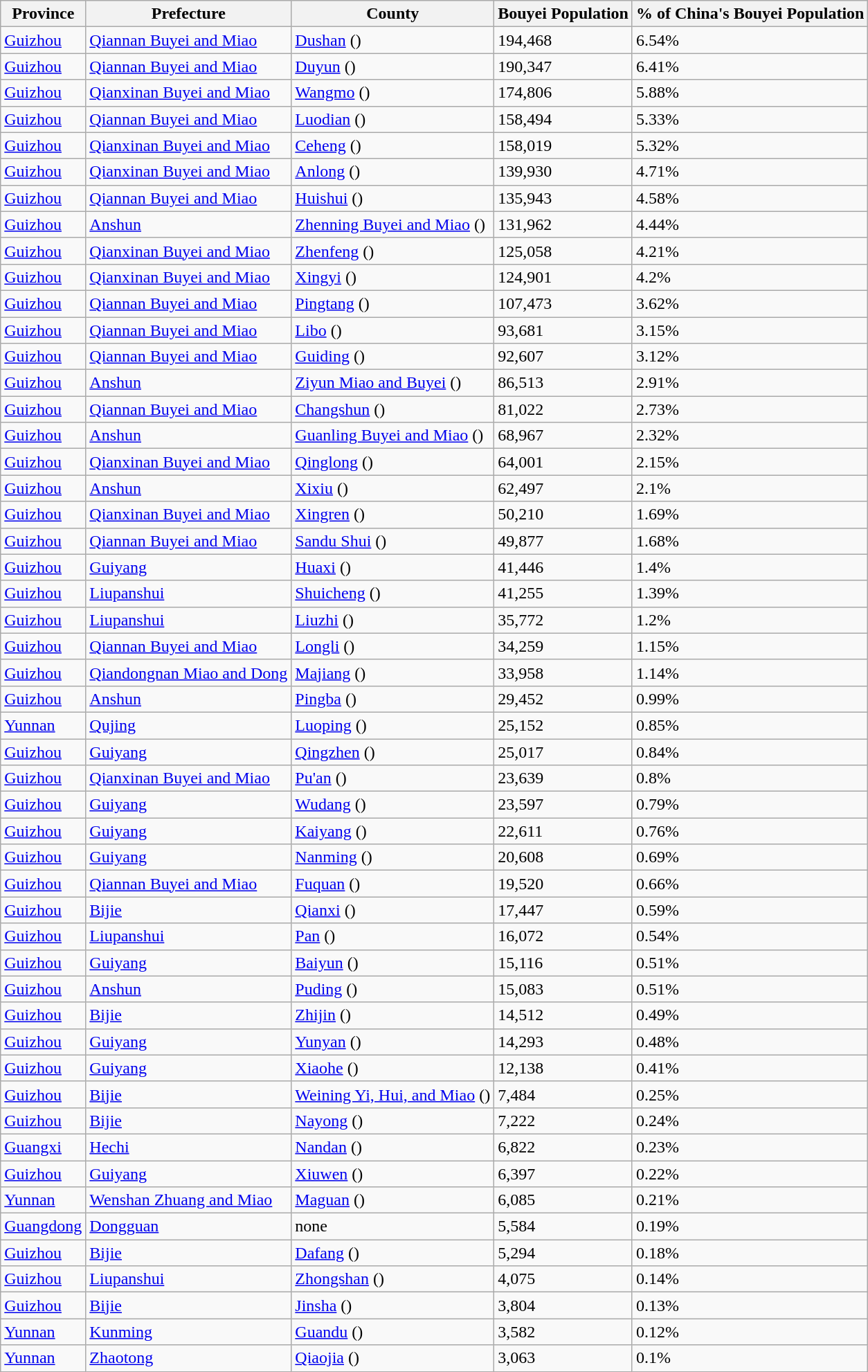<table class="wikitable sortable">
<tr>
<th>Province</th>
<th>Prefecture</th>
<th>County</th>
<th>Bouyei Population</th>
<th>% of China's Bouyei Population</th>
</tr>
<tr>
<td><a href='#'>Guizhou</a></td>
<td><a href='#'>Qiannan Buyei and Miao</a></td>
<td><a href='#'>Dushan</a> ()</td>
<td>194,468</td>
<td>6.54%</td>
</tr>
<tr>
<td><a href='#'>Guizhou</a></td>
<td><a href='#'>Qiannan Buyei and Miao</a></td>
<td><a href='#'>Duyun</a> ()</td>
<td>190,347</td>
<td>6.41%</td>
</tr>
<tr>
<td><a href='#'>Guizhou</a></td>
<td><a href='#'>Qianxinan Buyei and Miao</a></td>
<td><a href='#'>Wangmo</a> ()</td>
<td>174,806</td>
<td>5.88%</td>
</tr>
<tr>
<td><a href='#'>Guizhou</a></td>
<td><a href='#'>Qiannan Buyei and Miao</a></td>
<td><a href='#'>Luodian</a> ()</td>
<td>158,494</td>
<td>5.33%</td>
</tr>
<tr>
<td><a href='#'>Guizhou</a></td>
<td><a href='#'>Qianxinan Buyei and Miao</a></td>
<td><a href='#'>Ceheng</a> ()</td>
<td>158,019</td>
<td>5.32%</td>
</tr>
<tr>
<td><a href='#'>Guizhou</a></td>
<td><a href='#'>Qianxinan Buyei and Miao</a></td>
<td><a href='#'>Anlong</a> ()</td>
<td>139,930</td>
<td>4.71%</td>
</tr>
<tr>
<td><a href='#'>Guizhou</a></td>
<td><a href='#'>Qiannan Buyei and Miao</a></td>
<td><a href='#'>Huishui</a> ()</td>
<td>135,943</td>
<td>4.58%</td>
</tr>
<tr>
<td><a href='#'>Guizhou</a></td>
<td><a href='#'>Anshun</a></td>
<td><a href='#'>Zhenning Buyei and Miao</a> ()</td>
<td>131,962</td>
<td>4.44%</td>
</tr>
<tr>
<td><a href='#'>Guizhou</a></td>
<td><a href='#'>Qianxinan Buyei and Miao</a></td>
<td><a href='#'>Zhenfeng</a> ()</td>
<td>125,058</td>
<td>4.21%</td>
</tr>
<tr>
<td><a href='#'>Guizhou</a></td>
<td><a href='#'>Qianxinan Buyei and Miao</a></td>
<td><a href='#'>Xingyi</a> ()</td>
<td>124,901</td>
<td>4.2%</td>
</tr>
<tr>
<td><a href='#'>Guizhou</a></td>
<td><a href='#'>Qiannan Buyei and Miao</a></td>
<td><a href='#'>Pingtang</a> ()</td>
<td>107,473</td>
<td>3.62%</td>
</tr>
<tr>
<td><a href='#'>Guizhou</a></td>
<td><a href='#'>Qiannan Buyei and Miao</a></td>
<td><a href='#'>Libo</a> ()</td>
<td>93,681</td>
<td>3.15%</td>
</tr>
<tr>
<td><a href='#'>Guizhou</a></td>
<td><a href='#'>Qiannan Buyei and Miao</a></td>
<td><a href='#'>Guiding</a> ()</td>
<td>92,607</td>
<td>3.12%</td>
</tr>
<tr>
<td><a href='#'>Guizhou</a></td>
<td><a href='#'>Anshun</a></td>
<td><a href='#'>Ziyun Miao and Buyei</a> ()</td>
<td>86,513</td>
<td>2.91%</td>
</tr>
<tr>
<td><a href='#'>Guizhou</a></td>
<td><a href='#'>Qiannan Buyei and Miao</a></td>
<td><a href='#'>Changshun</a> ()</td>
<td>81,022</td>
<td>2.73%</td>
</tr>
<tr>
<td><a href='#'>Guizhou</a></td>
<td><a href='#'>Anshun</a></td>
<td><a href='#'>Guanling Buyei and Miao</a> ()</td>
<td>68,967</td>
<td>2.32%</td>
</tr>
<tr>
<td><a href='#'>Guizhou</a></td>
<td><a href='#'>Qianxinan Buyei and Miao</a></td>
<td><a href='#'>Qinglong</a> ()</td>
<td>64,001</td>
<td>2.15%</td>
</tr>
<tr>
<td><a href='#'>Guizhou</a></td>
<td><a href='#'>Anshun</a></td>
<td><a href='#'>Xixiu</a> ()</td>
<td>62,497</td>
<td>2.1%</td>
</tr>
<tr>
<td><a href='#'>Guizhou</a></td>
<td><a href='#'>Qianxinan Buyei and Miao</a></td>
<td><a href='#'>Xingren</a> ()</td>
<td>50,210</td>
<td>1.69%</td>
</tr>
<tr>
<td><a href='#'>Guizhou</a></td>
<td><a href='#'>Qiannan Buyei and Miao</a></td>
<td><a href='#'>Sandu Shui</a> ()</td>
<td>49,877</td>
<td>1.68%</td>
</tr>
<tr>
<td><a href='#'>Guizhou</a></td>
<td><a href='#'>Guiyang</a></td>
<td><a href='#'>Huaxi</a> ()</td>
<td>41,446</td>
<td>1.4%</td>
</tr>
<tr>
<td><a href='#'>Guizhou</a></td>
<td><a href='#'>Liupanshui</a></td>
<td><a href='#'>Shuicheng</a> ()</td>
<td>41,255</td>
<td>1.39%</td>
</tr>
<tr>
<td><a href='#'>Guizhou</a></td>
<td><a href='#'>Liupanshui</a></td>
<td><a href='#'>Liuzhi</a> ()</td>
<td>35,772</td>
<td>1.2%</td>
</tr>
<tr>
<td><a href='#'>Guizhou</a></td>
<td><a href='#'>Qiannan Buyei and Miao</a></td>
<td><a href='#'>Longli</a> ()</td>
<td>34,259</td>
<td>1.15%</td>
</tr>
<tr>
<td><a href='#'>Guizhou</a></td>
<td><a href='#'>Qiandongnan Miao and Dong</a></td>
<td><a href='#'>Majiang</a> ()</td>
<td>33,958</td>
<td>1.14%</td>
</tr>
<tr>
<td><a href='#'>Guizhou</a></td>
<td><a href='#'>Anshun</a></td>
<td><a href='#'>Pingba</a> ()</td>
<td>29,452</td>
<td>0.99%</td>
</tr>
<tr>
<td><a href='#'>Yunnan</a></td>
<td><a href='#'>Qujing</a></td>
<td><a href='#'>Luoping</a> ()</td>
<td>25,152</td>
<td>0.85%</td>
</tr>
<tr>
<td><a href='#'>Guizhou</a></td>
<td><a href='#'>Guiyang</a></td>
<td><a href='#'>Qingzhen</a> ()</td>
<td>25,017</td>
<td>0.84%</td>
</tr>
<tr>
<td><a href='#'>Guizhou</a></td>
<td><a href='#'>Qianxinan Buyei and Miao</a></td>
<td><a href='#'>Pu'an</a> ()</td>
<td>23,639</td>
<td>0.8%</td>
</tr>
<tr>
<td><a href='#'>Guizhou</a></td>
<td><a href='#'>Guiyang</a></td>
<td><a href='#'>Wudang</a> ()</td>
<td>23,597</td>
<td>0.79%</td>
</tr>
<tr>
<td><a href='#'>Guizhou</a></td>
<td><a href='#'>Guiyang</a></td>
<td><a href='#'>Kaiyang</a> ()</td>
<td>22,611</td>
<td>0.76%</td>
</tr>
<tr>
<td><a href='#'>Guizhou</a></td>
<td><a href='#'>Guiyang</a></td>
<td><a href='#'>Nanming</a> ()</td>
<td>20,608</td>
<td>0.69%</td>
</tr>
<tr>
<td><a href='#'>Guizhou</a></td>
<td><a href='#'>Qiannan Buyei and Miao</a></td>
<td><a href='#'>Fuquan</a> ()</td>
<td>19,520</td>
<td>0.66%</td>
</tr>
<tr>
<td><a href='#'>Guizhou</a></td>
<td><a href='#'>Bijie</a></td>
<td><a href='#'>Qianxi</a> ()</td>
<td>17,447</td>
<td>0.59%</td>
</tr>
<tr>
<td><a href='#'>Guizhou</a></td>
<td><a href='#'>Liupanshui</a></td>
<td><a href='#'>Pan</a> ()</td>
<td>16,072</td>
<td>0.54%</td>
</tr>
<tr>
<td><a href='#'>Guizhou</a></td>
<td><a href='#'>Guiyang</a></td>
<td><a href='#'>Baiyun</a> ()</td>
<td>15,116</td>
<td>0.51%</td>
</tr>
<tr>
<td><a href='#'>Guizhou</a></td>
<td><a href='#'>Anshun</a></td>
<td><a href='#'>Puding</a> ()</td>
<td>15,083</td>
<td>0.51%</td>
</tr>
<tr>
<td><a href='#'>Guizhou</a></td>
<td><a href='#'>Bijie</a></td>
<td><a href='#'>Zhijin</a> ()</td>
<td>14,512</td>
<td>0.49%</td>
</tr>
<tr>
<td><a href='#'>Guizhou</a></td>
<td><a href='#'>Guiyang</a></td>
<td><a href='#'>Yunyan</a> ()</td>
<td>14,293</td>
<td>0.48%</td>
</tr>
<tr>
<td><a href='#'>Guizhou</a></td>
<td><a href='#'>Guiyang</a></td>
<td><a href='#'>Xiaohe</a> ()</td>
<td>12,138</td>
<td>0.41%</td>
</tr>
<tr>
<td><a href='#'>Guizhou</a></td>
<td><a href='#'>Bijie</a></td>
<td><a href='#'>Weining Yi, Hui, and Miao</a> ()</td>
<td>7,484</td>
<td>0.25%</td>
</tr>
<tr>
<td><a href='#'>Guizhou</a></td>
<td><a href='#'>Bijie</a></td>
<td><a href='#'>Nayong</a> ()</td>
<td>7,222</td>
<td>0.24%</td>
</tr>
<tr>
<td><a href='#'>Guangxi</a></td>
<td><a href='#'>Hechi</a></td>
<td><a href='#'>Nandan</a> ()</td>
<td>6,822</td>
<td>0.23%</td>
</tr>
<tr>
<td><a href='#'>Guizhou</a></td>
<td><a href='#'>Guiyang</a></td>
<td><a href='#'>Xiuwen</a> ()</td>
<td>6,397</td>
<td>0.22%</td>
</tr>
<tr>
<td><a href='#'>Yunnan</a></td>
<td><a href='#'>Wenshan Zhuang and Miao</a></td>
<td><a href='#'>Maguan</a> ()</td>
<td>6,085</td>
<td>0.21%</td>
</tr>
<tr>
<td><a href='#'>Guangdong</a></td>
<td><a href='#'>Dongguan</a></td>
<td>none</td>
<td>5,584</td>
<td>0.19%</td>
</tr>
<tr>
<td><a href='#'>Guizhou</a></td>
<td><a href='#'>Bijie</a></td>
<td><a href='#'>Dafang</a> ()</td>
<td>5,294</td>
<td>0.18%</td>
</tr>
<tr>
<td><a href='#'>Guizhou</a></td>
<td><a href='#'>Liupanshui</a></td>
<td><a href='#'>Zhongshan</a> ()</td>
<td>4,075</td>
<td>0.14%</td>
</tr>
<tr>
<td><a href='#'>Guizhou</a></td>
<td><a href='#'>Bijie</a></td>
<td><a href='#'>Jinsha</a> ()</td>
<td>3,804</td>
<td>0.13%</td>
</tr>
<tr>
<td><a href='#'>Yunnan</a></td>
<td><a href='#'>Kunming</a></td>
<td><a href='#'>Guandu</a> ()</td>
<td>3,582</td>
<td>0.12%</td>
</tr>
<tr>
<td><a href='#'>Yunnan</a></td>
<td><a href='#'>Zhaotong</a></td>
<td><a href='#'>Qiaojia</a> ()</td>
<td>3,063</td>
<td>0.1%</td>
</tr>
</table>
